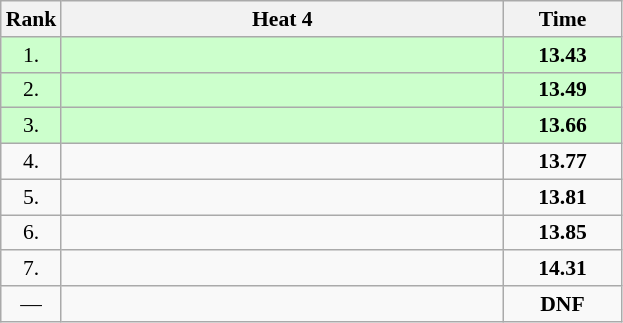<table class="wikitable" style="border-collapse: collapse; font-size: 90%;">
<tr>
<th>Rank</th>
<th style="width: 20em">Heat 4</th>
<th style="width: 5em">Time</th>
</tr>
<tr style="background:#ccffcc;">
<td align="center">1.</td>
<td></td>
<td align="center"><strong>13.43</strong></td>
</tr>
<tr style="background:#ccffcc;">
<td align="center">2.</td>
<td></td>
<td align="center"><strong>13.49</strong></td>
</tr>
<tr style="background:#ccffcc;">
<td align="center">3.</td>
<td></td>
<td align="center"><strong>13.66</strong></td>
</tr>
<tr>
<td align="center">4.</td>
<td></td>
<td align="center"><strong>13.77</strong></td>
</tr>
<tr>
<td align="center">5.</td>
<td></td>
<td align="center"><strong>13.81</strong></td>
</tr>
<tr>
<td align="center">6.</td>
<td></td>
<td align="center"><strong>13.85</strong></td>
</tr>
<tr>
<td align="center">7.</td>
<td></td>
<td align="center"><strong>14.31</strong></td>
</tr>
<tr>
<td align="center">—</td>
<td></td>
<td align="center"><strong>DNF</strong></td>
</tr>
</table>
